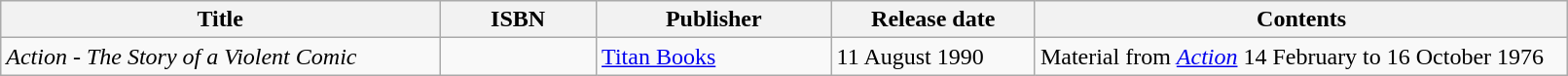<table class="wikitable" width="85%">
<tr>
<th width=28%>Title</th>
<th width=10%>ISBN</th>
<th width=15%>Publisher</th>
<th width=13%>Release date</th>
<th width=34%>Contents</th>
</tr>
<tr>
<td><em>Action - The Story of a Violent Comic</em></td>
<td></td>
<td><a href='#'>Titan Books</a></td>
<td>11 August 1990</td>
<td>Material from <em><a href='#'>Action</a></em> 14 February to 16 October 1976</td>
</tr>
</table>
